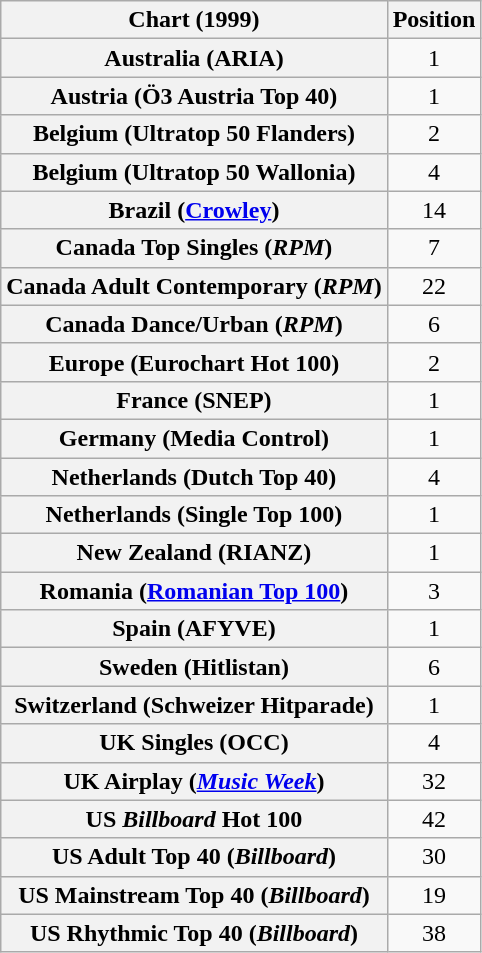<table class="wikitable sortable plainrowheaders" style="text-align:center">
<tr>
<th>Chart (1999)</th>
<th>Position</th>
</tr>
<tr>
<th scope="row">Australia (ARIA)</th>
<td>1</td>
</tr>
<tr>
<th scope="row">Austria (Ö3 Austria Top 40)</th>
<td>1</td>
</tr>
<tr>
<th scope="row">Belgium (Ultratop 50 Flanders)</th>
<td>2</td>
</tr>
<tr>
<th scope="row">Belgium (Ultratop 50 Wallonia)</th>
<td>4</td>
</tr>
<tr>
<th scope="row">Brazil (<a href='#'>Crowley</a>)</th>
<td>14</td>
</tr>
<tr>
<th scope="row">Canada Top Singles (<em>RPM</em>)</th>
<td>7</td>
</tr>
<tr>
<th scope="row">Canada Adult Contemporary (<em>RPM</em>)</th>
<td>22</td>
</tr>
<tr>
<th scope="row">Canada Dance/Urban (<em>RPM</em>)</th>
<td>6</td>
</tr>
<tr>
<th scope="row">Europe (Eurochart Hot 100)</th>
<td>2</td>
</tr>
<tr>
<th scope="row">France (SNEP)</th>
<td>1</td>
</tr>
<tr>
<th scope="row">Germany (Media Control)</th>
<td>1</td>
</tr>
<tr>
<th scope="row">Netherlands (Dutch Top 40)</th>
<td>4</td>
</tr>
<tr>
<th scope="row">Netherlands (Single Top 100)</th>
<td>1</td>
</tr>
<tr>
<th scope="row">New Zealand (RIANZ)</th>
<td>1</td>
</tr>
<tr>
<th scope="row">Romania (<a href='#'>Romanian Top 100</a>)</th>
<td>3</td>
</tr>
<tr>
<th scope="row">Spain (AFYVE)</th>
<td>1</td>
</tr>
<tr>
<th scope="row">Sweden (Hitlistan)</th>
<td>6</td>
</tr>
<tr>
<th scope="row">Switzerland (Schweizer Hitparade)</th>
<td>1</td>
</tr>
<tr>
<th scope="row">UK Singles (OCC)</th>
<td>4</td>
</tr>
<tr>
<th scope="row">UK Airplay (<em><a href='#'>Music Week</a></em>)</th>
<td>32</td>
</tr>
<tr>
<th scope="row">US <em>Billboard</em> Hot 100</th>
<td>42</td>
</tr>
<tr>
<th scope="row">US Adult Top 40 (<em>Billboard</em>)</th>
<td>30</td>
</tr>
<tr>
<th scope="row">US Mainstream Top 40 (<em>Billboard</em>)</th>
<td>19</td>
</tr>
<tr>
<th scope="row">US Rhythmic Top 40 (<em>Billboard</em>)</th>
<td>38</td>
</tr>
</table>
